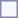<table style="border:1px solid #8888aa; background:#f7f8ff; padding:5px; font-size:95%; margin:0 12px 12px 0;">
</table>
